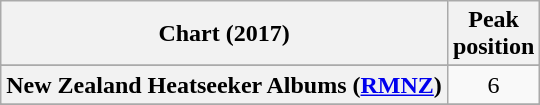<table class="wikitable sortable plainrowheaders" style="text-align:center">
<tr>
<th scope="col">Chart (2017)</th>
<th scope="col">Peak<br> position</th>
</tr>
<tr>
</tr>
<tr>
</tr>
<tr>
</tr>
<tr>
<th scope="row">New Zealand Heatseeker Albums (<a href='#'>RMNZ</a>)</th>
<td>6</td>
</tr>
<tr>
</tr>
<tr>
</tr>
<tr>
</tr>
</table>
